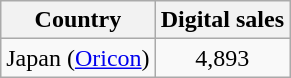<table class="wikitable sortable plainrowheaders" style="text-align:center;">
<tr>
<th>Country</th>
<th>Digital sales</th>
</tr>
<tr>
<td>Japan (<a href='#'>Oricon</a>)</td>
<td>4,893</td>
</tr>
</table>
